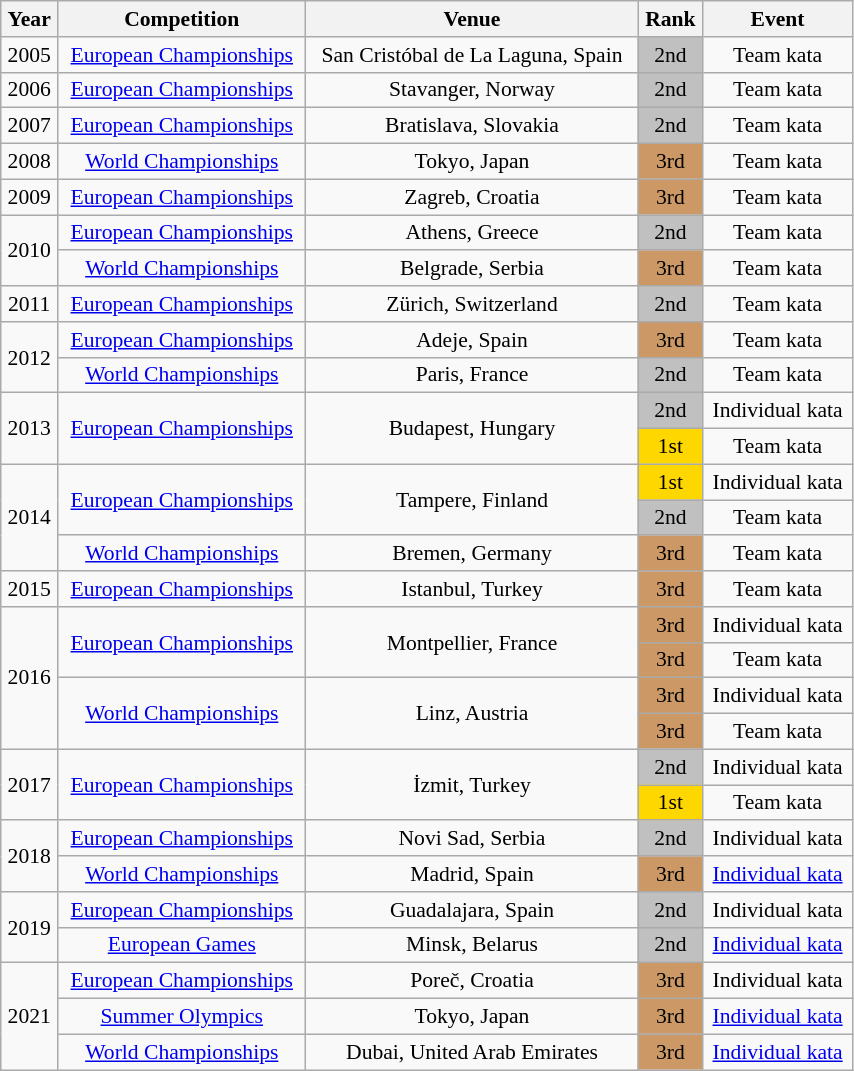<table class="wikitable sortable" width=45% style="font-size:90%; text-align:center;">
<tr>
<th>Year</th>
<th>Competition</th>
<th>Venue</th>
<th>Rank</th>
<th>Event</th>
</tr>
<tr>
<td>2005</td>
<td><a href='#'>European Championships</a></td>
<td>San Cristóbal de La Laguna, Spain</td>
<td bgcolor="silver">2nd</td>
<td>Team kata</td>
</tr>
<tr>
<td>2006</td>
<td><a href='#'>European Championships</a></td>
<td>Stavanger, Norway</td>
<td bgcolor="silver">2nd</td>
<td>Team kata</td>
</tr>
<tr>
<td>2007</td>
<td><a href='#'>European Championships</a></td>
<td>Bratislava, Slovakia</td>
<td bgcolor="silver">2nd</td>
<td>Team kata</td>
</tr>
<tr>
<td>2008</td>
<td><a href='#'>World Championships</a></td>
<td>Tokyo, Japan</td>
<td bgcolor="cc9966">3rd</td>
<td>Team kata</td>
</tr>
<tr>
<td>2009</td>
<td><a href='#'>European Championships</a></td>
<td>Zagreb, Croatia</td>
<td bgcolor="cc9966">3rd</td>
<td>Team kata</td>
</tr>
<tr>
<td rowspan=2>2010</td>
<td><a href='#'>European Championships</a></td>
<td>Athens, Greece</td>
<td bgcolor="silver">2nd</td>
<td>Team kata</td>
</tr>
<tr>
<td><a href='#'>World Championships</a></td>
<td>Belgrade, Serbia</td>
<td bgcolor="cc9966">3rd</td>
<td>Team kata</td>
</tr>
<tr>
<td>2011</td>
<td><a href='#'>European Championships</a></td>
<td>Zürich, Switzerland</td>
<td bgcolor="silver">2nd</td>
<td>Team kata</td>
</tr>
<tr>
<td rowspan=2>2012</td>
<td><a href='#'>European Championships</a></td>
<td>Adeje, Spain</td>
<td bgcolor="cc9966">3rd</td>
<td>Team kata</td>
</tr>
<tr>
<td><a href='#'>World Championships</a></td>
<td>Paris, France</td>
<td bgcolor="silver">2nd</td>
<td>Team kata</td>
</tr>
<tr>
<td rowspan=2>2013</td>
<td rowspan=2><a href='#'>European Championships</a></td>
<td rowspan=2>Budapest, Hungary</td>
<td bgcolor="silver">2nd</td>
<td>Individual kata</td>
</tr>
<tr>
<td bgcolor="gold">1st</td>
<td>Team kata</td>
</tr>
<tr>
<td rowspan=3>2014</td>
<td rowspan=2><a href='#'>European Championships</a></td>
<td rowspan=2>Tampere, Finland</td>
<td bgcolor="gold">1st</td>
<td>Individual kata</td>
</tr>
<tr>
<td bgcolor="silver">2nd</td>
<td>Team kata</td>
</tr>
<tr>
<td><a href='#'>World Championships</a></td>
<td>Bremen, Germany</td>
<td bgcolor="cc9966">3rd</td>
<td>Team kata</td>
</tr>
<tr>
<td>2015</td>
<td><a href='#'>European Championships</a></td>
<td>Istanbul, Turkey</td>
<td bgcolor="cc9966">3rd</td>
<td>Team kata</td>
</tr>
<tr>
<td rowspan=4>2016</td>
<td rowspan=2><a href='#'>European Championships</a></td>
<td rowspan=2>Montpellier, France</td>
<td bgcolor="cc9966">3rd</td>
<td>Individual kata</td>
</tr>
<tr>
<td bgcolor="cc9966">3rd</td>
<td>Team kata</td>
</tr>
<tr>
<td rowspan=2><a href='#'>World Championships</a></td>
<td rowspan=2>Linz, Austria</td>
<td bgcolor="cc9966">3rd</td>
<td>Individual kata</td>
</tr>
<tr>
<td bgcolor="cc9966">3rd</td>
<td>Team kata</td>
</tr>
<tr>
<td rowspan=2>2017</td>
<td rowspan=2><a href='#'>European Championships</a></td>
<td rowspan=2>İzmit, Turkey</td>
<td bgcolor="silver">2nd</td>
<td>Individual kata</td>
</tr>
<tr>
<td bgcolor="gold">1st</td>
<td>Team kata</td>
</tr>
<tr>
<td rowspan=2>2018</td>
<td><a href='#'>European Championships</a></td>
<td>Novi Sad, Serbia</td>
<td bgcolor="silver">2nd</td>
<td>Individual kata</td>
</tr>
<tr>
<td><a href='#'>World Championships</a></td>
<td>Madrid, Spain</td>
<td bgcolor="cc9966">3rd</td>
<td><a href='#'>Individual kata</a></td>
</tr>
<tr>
<td rowspan=2>2019</td>
<td><a href='#'>European Championships</a></td>
<td>Guadalajara, Spain</td>
<td bgcolor="silver">2nd</td>
<td>Individual kata</td>
</tr>
<tr>
<td><a href='#'>European Games</a></td>
<td>Minsk, Belarus</td>
<td bgcolor="silver">2nd</td>
<td><a href='#'>Individual kata</a></td>
</tr>
<tr>
<td rowspan=3>2021</td>
<td><a href='#'>European Championships</a></td>
<td>Poreč, Croatia</td>
<td bgcolor="cc9966">3rd</td>
<td>Individual kata</td>
</tr>
<tr>
<td><a href='#'>Summer Olympics</a></td>
<td>Tokyo, Japan</td>
<td bgcolor="cc9966">3rd</td>
<td><a href='#'>Individual kata</a></td>
</tr>
<tr>
<td><a href='#'>World Championships</a></td>
<td>Dubai, United Arab Emirates</td>
<td bgcolor="cc9966">3rd</td>
<td><a href='#'>Individual kata</a></td>
</tr>
</table>
